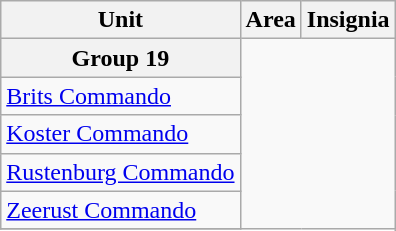<table class="wikitable">
<tr>
<th>Unit</th>
<th>Area</th>
<th>Insignia</th>
</tr>
<tr>
<th>Group 19</th>
</tr>
<tr>
<td><a href='#'>Brits Commando</a></td>
</tr>
<tr>
<td><a href='#'>Koster Commando</a></td>
</tr>
<tr>
<td><a href='#'>Rustenburg Commando</a></td>
</tr>
<tr>
<td><a href='#'>Zeerust Commando</a></td>
</tr>
<tr>
</tr>
</table>
